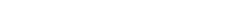<table style="width:22%; text-align:center;">
<tr style="color:white;">
<td style="background:"><strong>20</strong></td>
<td style="background:"><strong>11</strong></td>
</tr>
</table>
